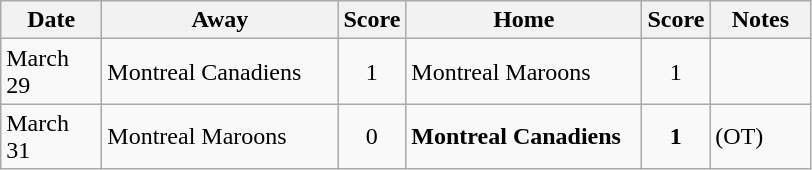<table class="wikitable">
<tr>
<th bgcolor="#DDDDFF" width="60">Date</th>
<th bgcolor="#DDDDFF" width="150">Away</th>
<th bgcolor="#DDDDFF" width="5">Score</th>
<th bgcolor="#DDDDFF" width="150">Home</th>
<th bgcolor="#DDDDFF" width="5">Score</th>
<th bgcolor="#DDDDFF" width="60">Notes</th>
</tr>
<tr>
<td>March 29</td>
<td>Montreal Canadiens</td>
<td align="center">1</td>
<td>Montreal Maroons</td>
<td align="center">1</td>
<td></td>
</tr>
<tr>
<td>March 31</td>
<td>Montreal Maroons</td>
<td align="center">0</td>
<td><strong>Montreal Canadiens</strong></td>
<td align="center"><strong>1</strong></td>
<td>(OT)</td>
</tr>
</table>
